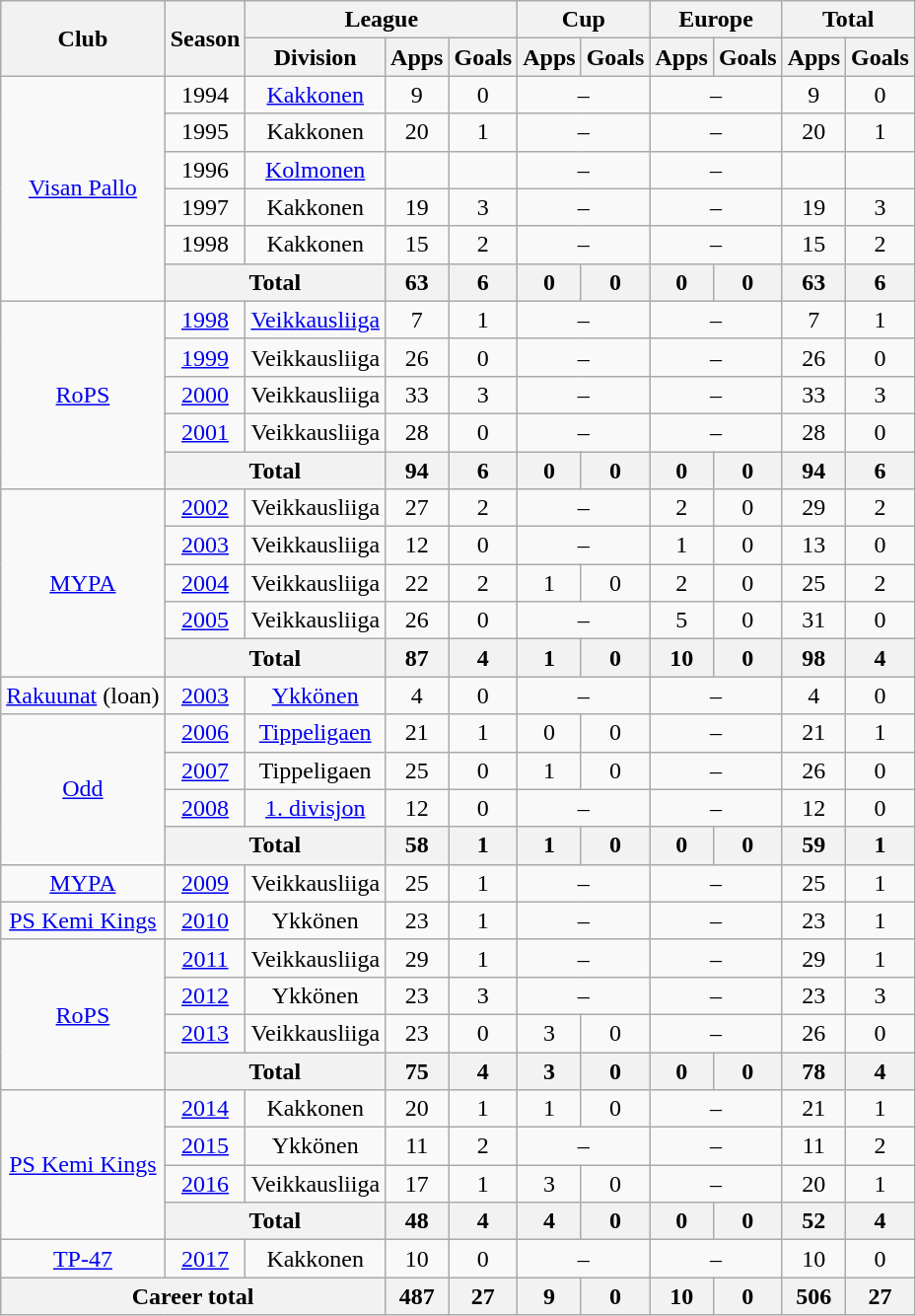<table class="wikitable" style="text-align:center">
<tr>
<th rowspan="2">Club</th>
<th rowspan="2">Season</th>
<th colspan="3">League</th>
<th colspan="2">Cup</th>
<th colspan="2">Europe</th>
<th colspan="2">Total</th>
</tr>
<tr>
<th>Division</th>
<th>Apps</th>
<th>Goals</th>
<th>Apps</th>
<th>Goals</th>
<th>Apps</th>
<th>Goals</th>
<th>Apps</th>
<th>Goals</th>
</tr>
<tr>
<td rowspan=6><a href='#'>Visan Pallo</a></td>
<td>1994</td>
<td><a href='#'>Kakkonen</a></td>
<td>9</td>
<td>0</td>
<td colspan=2>–</td>
<td colspan=2>–</td>
<td>9</td>
<td>0</td>
</tr>
<tr>
<td>1995</td>
<td>Kakkonen</td>
<td>20</td>
<td>1</td>
<td colspan=2>–</td>
<td colspan=2>–</td>
<td>20</td>
<td>1</td>
</tr>
<tr>
<td>1996</td>
<td><a href='#'>Kolmonen</a></td>
<td></td>
<td></td>
<td colspan=2>–</td>
<td colspan=2>–</td>
<td></td>
<td></td>
</tr>
<tr>
<td>1997</td>
<td>Kakkonen</td>
<td>19</td>
<td>3</td>
<td colspan=2>–</td>
<td colspan=2>–</td>
<td>19</td>
<td>3</td>
</tr>
<tr>
<td>1998</td>
<td>Kakkonen</td>
<td>15</td>
<td>2</td>
<td colspan=2>–</td>
<td colspan=2>–</td>
<td>15</td>
<td>2</td>
</tr>
<tr>
<th colspan=2>Total</th>
<th>63</th>
<th>6</th>
<th>0</th>
<th>0</th>
<th>0</th>
<th>0</th>
<th>63</th>
<th>6</th>
</tr>
<tr>
<td rowspan=5><a href='#'>RoPS</a></td>
<td><a href='#'>1998</a></td>
<td><a href='#'>Veikkausliiga</a></td>
<td>7</td>
<td>1</td>
<td colspan=2>–</td>
<td colspan=2>–</td>
<td>7</td>
<td>1</td>
</tr>
<tr>
<td><a href='#'>1999</a></td>
<td>Veikkausliiga</td>
<td>26</td>
<td>0</td>
<td colspan=2>–</td>
<td colspan=2>–</td>
<td>26</td>
<td>0</td>
</tr>
<tr>
<td><a href='#'>2000</a></td>
<td>Veikkausliiga</td>
<td>33</td>
<td>3</td>
<td colspan=2>–</td>
<td colspan=2>–</td>
<td>33</td>
<td>3</td>
</tr>
<tr>
<td><a href='#'>2001</a></td>
<td>Veikkausliiga</td>
<td>28</td>
<td>0</td>
<td colspan=2>–</td>
<td colspan=2>–</td>
<td>28</td>
<td>0</td>
</tr>
<tr>
<th colspan=2>Total</th>
<th>94</th>
<th>6</th>
<th>0</th>
<th>0</th>
<th>0</th>
<th>0</th>
<th>94</th>
<th>6</th>
</tr>
<tr>
<td rowspan=5><a href='#'>MYPA</a></td>
<td><a href='#'>2002</a></td>
<td>Veikkausliiga</td>
<td>27</td>
<td>2</td>
<td colspan=2>–</td>
<td>2</td>
<td>0</td>
<td>29</td>
<td>2</td>
</tr>
<tr>
<td><a href='#'>2003</a></td>
<td>Veikkausliiga</td>
<td>12</td>
<td>0</td>
<td colspan=2>–</td>
<td>1</td>
<td>0</td>
<td>13</td>
<td>0</td>
</tr>
<tr>
<td><a href='#'>2004</a></td>
<td>Veikkausliiga</td>
<td>22</td>
<td>2</td>
<td>1</td>
<td>0</td>
<td>2</td>
<td>0</td>
<td>25</td>
<td>2</td>
</tr>
<tr>
<td><a href='#'>2005</a></td>
<td>Veikkausliiga</td>
<td>26</td>
<td>0</td>
<td colspan=2>–</td>
<td>5</td>
<td>0</td>
<td>31</td>
<td>0</td>
</tr>
<tr>
<th colspan=2>Total</th>
<th>87</th>
<th>4</th>
<th>1</th>
<th>0</th>
<th>10</th>
<th>0</th>
<th>98</th>
<th>4</th>
</tr>
<tr>
<td><a href='#'>Rakuunat</a> (loan)</td>
<td><a href='#'>2003</a></td>
<td><a href='#'>Ykkönen</a></td>
<td>4</td>
<td>0</td>
<td colspan=2>–</td>
<td colspan=2>–</td>
<td>4</td>
<td>0</td>
</tr>
<tr>
<td rowspan=4><a href='#'>Odd</a></td>
<td><a href='#'>2006</a></td>
<td><a href='#'>Tippeligaen</a></td>
<td>21</td>
<td>1</td>
<td>0</td>
<td>0</td>
<td colspan=2>–</td>
<td>21</td>
<td>1</td>
</tr>
<tr>
<td><a href='#'>2007</a></td>
<td>Tippeligaen</td>
<td>25</td>
<td>0</td>
<td>1</td>
<td>0</td>
<td colspan=2>–</td>
<td>26</td>
<td>0</td>
</tr>
<tr>
<td><a href='#'>2008</a></td>
<td><a href='#'>1. divisjon</a></td>
<td>12</td>
<td>0</td>
<td colspan=2>–</td>
<td colspan=2>–</td>
<td>12</td>
<td>0</td>
</tr>
<tr>
<th colspan=2>Total</th>
<th>58</th>
<th>1</th>
<th>1</th>
<th>0</th>
<th>0</th>
<th>0</th>
<th>59</th>
<th>1</th>
</tr>
<tr>
<td><a href='#'>MYPA</a></td>
<td><a href='#'>2009</a></td>
<td>Veikkausliiga</td>
<td>25</td>
<td>1</td>
<td colspan=2>–</td>
<td colspan=2>–</td>
<td>25</td>
<td>1</td>
</tr>
<tr>
<td><a href='#'>PS Kemi Kings</a></td>
<td><a href='#'>2010</a></td>
<td>Ykkönen</td>
<td>23</td>
<td>1</td>
<td colspan=2>–</td>
<td colspan=2>–</td>
<td>23</td>
<td>1</td>
</tr>
<tr>
<td rowspan=4><a href='#'>RoPS</a></td>
<td><a href='#'>2011</a></td>
<td>Veikkausliiga</td>
<td>29</td>
<td>1</td>
<td colspan=2>–</td>
<td colspan=2>–</td>
<td>29</td>
<td>1</td>
</tr>
<tr>
<td><a href='#'>2012</a></td>
<td>Ykkönen</td>
<td>23</td>
<td>3</td>
<td colspan=2>–</td>
<td colspan=2>–</td>
<td>23</td>
<td>3</td>
</tr>
<tr>
<td><a href='#'>2013</a></td>
<td>Veikkausliiga</td>
<td>23</td>
<td>0</td>
<td>3</td>
<td>0</td>
<td colspan=2>–</td>
<td>26</td>
<td>0</td>
</tr>
<tr>
<th colspan=2>Total</th>
<th>75</th>
<th>4</th>
<th>3</th>
<th>0</th>
<th>0</th>
<th>0</th>
<th>78</th>
<th>4</th>
</tr>
<tr>
<td rowspan=4><a href='#'>PS Kemi Kings</a></td>
<td><a href='#'>2014</a></td>
<td>Kakkonen</td>
<td>20</td>
<td>1</td>
<td>1</td>
<td>0</td>
<td colspan=2>–</td>
<td>21</td>
<td>1</td>
</tr>
<tr>
<td><a href='#'>2015</a></td>
<td>Ykkönen</td>
<td>11</td>
<td>2</td>
<td colspan=2>–</td>
<td colspan=2>–</td>
<td>11</td>
<td>2</td>
</tr>
<tr>
<td><a href='#'>2016</a></td>
<td>Veikkausliiga</td>
<td>17</td>
<td>1</td>
<td>3</td>
<td>0</td>
<td colspan=2>–</td>
<td>20</td>
<td>1</td>
</tr>
<tr>
<th colspan=2>Total</th>
<th>48</th>
<th>4</th>
<th>4</th>
<th>0</th>
<th>0</th>
<th>0</th>
<th>52</th>
<th>4</th>
</tr>
<tr>
<td><a href='#'>TP-47</a></td>
<td><a href='#'>2017</a></td>
<td>Kakkonen</td>
<td>10</td>
<td>0</td>
<td colspan=2>–</td>
<td colspan=2>–</td>
<td>10</td>
<td>0</td>
</tr>
<tr>
<th colspan="3">Career total</th>
<th>487</th>
<th>27</th>
<th>9</th>
<th>0</th>
<th>10</th>
<th>0</th>
<th>506</th>
<th>27</th>
</tr>
</table>
